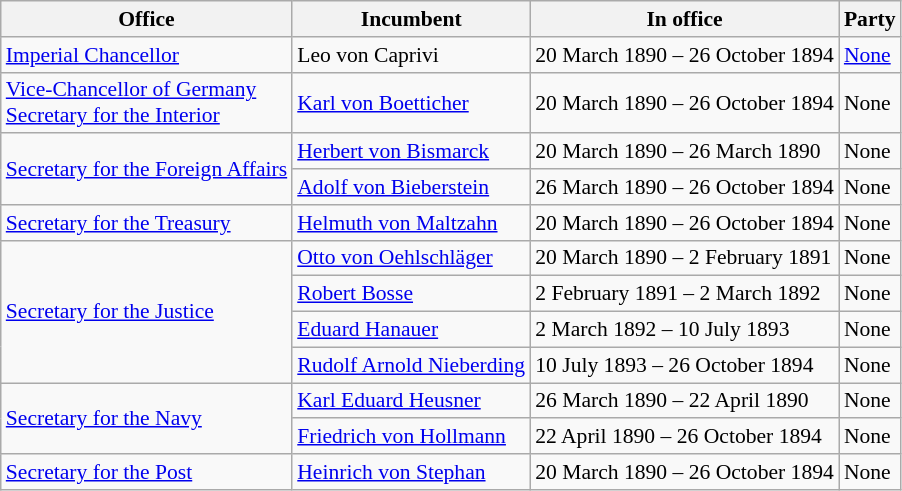<table class="wikitable floatright" style="font-size: 90%;">
<tr>
<th colspan=1>Office</th>
<th colspan=1>Incumbent</th>
<th colspan=1>In office</th>
<th colspan=1>Party</th>
</tr>
<tr>
<td><a href='#'>Imperial Chancellor</a></td>
<td>Leo von Caprivi</td>
<td>20 March 1890 – 26 October 1894</td>
<td><a href='#'>None</a></td>
</tr>
<tr>
<td><a href='#'>Vice-Chancellor of Germany</a><br><a href='#'>Secretary for the Interior</a></td>
<td><a href='#'>Karl von Boetticher</a></td>
<td>20 March 1890 – 26 October 1894</td>
<td>None</td>
</tr>
<tr>
<td rowspan=2><a href='#'>Secretary for the Foreign Affairs</a></td>
<td><a href='#'>Herbert von Bismarck</a></td>
<td>20 March 1890 – 26 March 1890</td>
<td>None</td>
</tr>
<tr>
<td><a href='#'>Adolf von Bieberstein</a></td>
<td>26 March 1890 – 26 October 1894</td>
<td>None</td>
</tr>
<tr>
<td><a href='#'>Secretary for the Treasury</a></td>
<td><a href='#'>Helmuth von Maltzahn</a></td>
<td>20 March 1890 – 26 October 1894</td>
<td>None</td>
</tr>
<tr>
<td rowspan=4><a href='#'>Secretary for the Justice</a></td>
<td><a href='#'>Otto von Oehlschläger</a></td>
<td>20 March 1890 – 2 February 1891</td>
<td>None</td>
</tr>
<tr>
<td><a href='#'>Robert Bosse</a></td>
<td>2 February 1891 – 2 March 1892</td>
<td>None</td>
</tr>
<tr>
<td><a href='#'>Eduard Hanauer</a></td>
<td>2 March 1892 – 10 July 1893</td>
<td>None</td>
</tr>
<tr>
<td><a href='#'>Rudolf Arnold Nieberding</a></td>
<td>10 July 1893 – 26 October 1894</td>
<td>None</td>
</tr>
<tr>
<td rowspan=2><a href='#'>Secretary for the Navy</a></td>
<td><a href='#'>Karl Eduard Heusner</a></td>
<td>26 March 1890 – 22 April 1890</td>
<td>None</td>
</tr>
<tr>
<td><a href='#'>Friedrich von Hollmann</a></td>
<td>22 April 1890 – 26 October 1894</td>
<td>None</td>
</tr>
<tr>
<td><a href='#'>Secretary for the Post</a></td>
<td><a href='#'>Heinrich von Stephan</a></td>
<td>20 March 1890 – 26 October 1894</td>
<td>None</td>
</tr>
</table>
